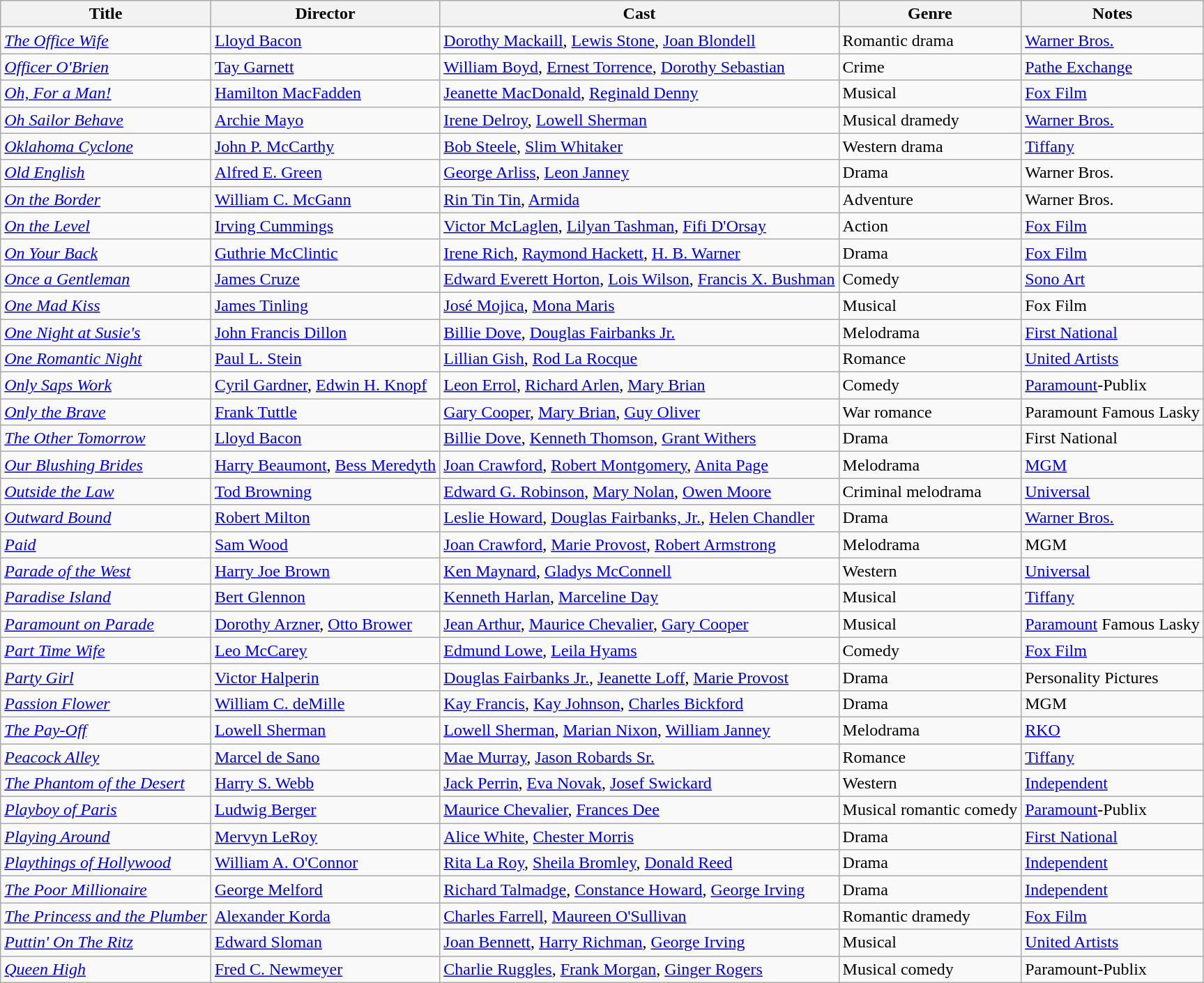<table class=wikitable>
<tr>
<th>Title</th>
<th>Director</th>
<th>Cast</th>
<th>Genre</th>
<th>Notes</th>
</tr>
<tr>
<td><em><a href='#'>The Office Wife</a></em></td>
<td><a href='#'>Lloyd Bacon</a></td>
<td><a href='#'>Dorothy Mackaill</a>, <a href='#'>Lewis Stone</a>, <a href='#'>Joan Blondell</a></td>
<td>Romantic drama</td>
<td><a href='#'>Warner Bros.</a></td>
</tr>
<tr>
<td><em><a href='#'>Officer O'Brien</a></em></td>
<td><a href='#'>Tay Garnett</a></td>
<td><a href='#'>William Boyd</a>, <a href='#'>Ernest Torrence</a>, <a href='#'>Dorothy Sebastian</a></td>
<td>Crime</td>
<td><a href='#'>Pathe Exchange</a></td>
</tr>
<tr>
<td><em><a href='#'>Oh, For a Man!</a></em></td>
<td><a href='#'>Hamilton MacFadden</a></td>
<td><a href='#'>Jeanette MacDonald</a>, <a href='#'>Reginald Denny</a></td>
<td>Musical</td>
<td><a href='#'>Fox Film</a></td>
</tr>
<tr>
<td><em><a href='#'>Oh Sailor Behave</a></em></td>
<td><a href='#'>Archie Mayo</a></td>
<td><a href='#'>Irene Delroy</a>, <a href='#'>Lowell Sherman</a></td>
<td>Musical dramedy</td>
<td><a href='#'>Warner Bros.</a></td>
</tr>
<tr>
<td><em><a href='#'>Oklahoma Cyclone</a></em></td>
<td><a href='#'>John P. McCarthy</a></td>
<td><a href='#'>Bob Steele</a>, <a href='#'>Slim Whitaker</a></td>
<td>Western drama</td>
<td><a href='#'>Tiffany</a></td>
</tr>
<tr>
<td><em><a href='#'>Old English</a></em></td>
<td><a href='#'>Alfred E. Green</a></td>
<td><a href='#'>George Arliss</a>, <a href='#'>Leon Janney</a></td>
<td>Drama</td>
<td>Warner Bros.</td>
</tr>
<tr>
<td><em><a href='#'>On the Border</a></em></td>
<td><a href='#'>William C. McGann</a></td>
<td><a href='#'>Rin Tin Tin</a>, <a href='#'>Armida</a></td>
<td>Adventure</td>
<td>Warner Bros.</td>
</tr>
<tr>
<td><em><a href='#'>On the Level</a></em></td>
<td><a href='#'>Irving Cummings</a></td>
<td><a href='#'>Victor McLaglen</a>, <a href='#'>Lilyan Tashman</a>, <a href='#'>Fifi D'Orsay</a></td>
<td>Action</td>
<td><a href='#'>Fox Film</a></td>
</tr>
<tr>
<td><em><a href='#'>On Your Back</a></em></td>
<td><a href='#'>Guthrie McClintic</a></td>
<td><a href='#'>Irene Rich</a>, <a href='#'>Raymond Hackett</a>, <a href='#'>H. B. Warner</a></td>
<td>Drama</td>
<td><a href='#'>Fox Film</a></td>
</tr>
<tr>
<td><em><a href='#'>Once a Gentleman</a></em></td>
<td><a href='#'>James Cruze</a></td>
<td><a href='#'>Edward Everett Horton</a>, <a href='#'>Lois Wilson</a>, <a href='#'>Francis X. Bushman</a></td>
<td>Comedy</td>
<td><a href='#'>Sono Art</a></td>
</tr>
<tr>
<td><em><a href='#'>One Mad Kiss</a></em></td>
<td><a href='#'>James Tinling</a></td>
<td><a href='#'>José Mojica</a>, <a href='#'>Mona Maris</a></td>
<td>Musical</td>
<td>Fox Film</td>
</tr>
<tr>
<td><em><a href='#'>One Night at Susie's</a></em></td>
<td><a href='#'>John Francis Dillon</a></td>
<td><a href='#'>Billie Dove</a>, <a href='#'>Douglas Fairbanks Jr.</a></td>
<td>Melodrama</td>
<td><a href='#'>First National</a></td>
</tr>
<tr>
<td><em><a href='#'>One Romantic Night</a></em></td>
<td><a href='#'>Paul L. Stein</a></td>
<td><a href='#'>Lillian Gish</a>, <a href='#'>Rod La Rocque</a></td>
<td>Romance</td>
<td><a href='#'>United Artists</a></td>
</tr>
<tr>
<td><em><a href='#'>Only Saps Work</a></em></td>
<td><a href='#'>Cyril Gardner</a>, <a href='#'>Edwin H. Knopf</a></td>
<td><a href='#'>Leon Errol</a>, <a href='#'>Richard Arlen</a>, <a href='#'>Mary Brian</a></td>
<td>Comedy</td>
<td><a href='#'>Paramount</a>-Publix</td>
</tr>
<tr>
<td><em><a href='#'>Only the Brave</a></em></td>
<td><a href='#'>Frank Tuttle</a></td>
<td><a href='#'>Gary Cooper</a>, <a href='#'>Mary Brian</a>, <a href='#'>Guy Oliver</a></td>
<td>War romance</td>
<td>Paramount Famous Lasky</td>
</tr>
<tr>
<td><em><a href='#'>The Other Tomorrow</a></em></td>
<td><a href='#'>Lloyd Bacon</a></td>
<td><a href='#'>Billie Dove</a>, <a href='#'>Kenneth Thomson</a>, <a href='#'>Grant Withers</a></td>
<td>Drama</td>
<td>First National</td>
</tr>
<tr>
<td><em><a href='#'>Our Blushing Brides</a></em></td>
<td><a href='#'>Harry Beaumont</a>, <a href='#'>Bess Meredyth</a></td>
<td><a href='#'>Joan Crawford</a>, <a href='#'>Robert Montgomery</a>, <a href='#'>Anita Page</a></td>
<td>Melodrama</td>
<td><a href='#'>MGM</a></td>
</tr>
<tr>
<td><em><a href='#'>Outside the Law</a></em></td>
<td><a href='#'>Tod Browning</a></td>
<td><a href='#'>Edward G. Robinson</a>, <a href='#'>Mary Nolan</a>, <a href='#'>Owen Moore</a></td>
<td>Criminal melodrama</td>
<td><a href='#'>Universal</a></td>
</tr>
<tr>
<td><em><a href='#'>Outward Bound</a></em></td>
<td><a href='#'>Robert Milton</a></td>
<td><a href='#'>Leslie Howard</a>, <a href='#'>Douglas Fairbanks, Jr.</a>, <a href='#'>Helen Chandler</a></td>
<td>Drama</td>
<td><a href='#'>Warner Bros.</a></td>
</tr>
<tr>
<td><em><a href='#'>Paid</a></em></td>
<td><a href='#'>Sam Wood</a></td>
<td><a href='#'>Joan Crawford</a>, <a href='#'>Marie Provost</a>, <a href='#'>Robert Armstrong</a></td>
<td>Melodrama</td>
<td>MGM</td>
</tr>
<tr>
<td><em><a href='#'>Parade of the West</a></em></td>
<td><a href='#'>Harry Joe Brown</a></td>
<td><a href='#'>Ken Maynard</a>, <a href='#'>Gladys McConnell</a></td>
<td>Western</td>
<td><a href='#'>Universal</a></td>
</tr>
<tr>
<td><em><a href='#'>Paradise Island</a></em></td>
<td><a href='#'>Bert Glennon</a></td>
<td><a href='#'>Kenneth Harlan</a>, <a href='#'>Marceline Day</a></td>
<td>Musical</td>
<td><a href='#'>Tiffany</a></td>
</tr>
<tr>
<td><em><a href='#'>Paramount on Parade</a></em></td>
<td><a href='#'>Dorothy Arzner</a>, <a href='#'>Otto Brower</a></td>
<td><a href='#'>Jean Arthur</a>, <a href='#'>Maurice Chevalier</a>, <a href='#'>Gary Cooper</a></td>
<td>Musical</td>
<td><a href='#'>Paramount</a> Famous Lasky</td>
</tr>
<tr>
<td><em><a href='#'>Part Time Wife</a></em></td>
<td><a href='#'>Leo McCarey</a></td>
<td><a href='#'>Edmund Lowe</a>, <a href='#'>Leila Hyams</a></td>
<td>Comedy</td>
<td><a href='#'>Fox Film</a></td>
</tr>
<tr>
<td><em><a href='#'>Party Girl</a></em></td>
<td><a href='#'>Victor Halperin</a></td>
<td><a href='#'>Douglas Fairbanks Jr.</a>, <a href='#'>Jeanette Loff</a>, <a href='#'>Marie Provost</a></td>
<td>Drama</td>
<td>Personality Pictures</td>
</tr>
<tr>
<td><em><a href='#'>Passion Flower</a></em></td>
<td><a href='#'>William C. deMille</a></td>
<td><a href='#'>Kay Francis</a>, <a href='#'>Kay Johnson</a>, <a href='#'>Charles Bickford</a></td>
<td>Drama</td>
<td>MGM</td>
</tr>
<tr>
<td><em><a href='#'>The Pay-Off</a></em></td>
<td><a href='#'>Lowell Sherman</a></td>
<td><a href='#'>Lowell Sherman</a>, <a href='#'>Marian Nixon</a>, <a href='#'>William Janney</a></td>
<td>Melodrama</td>
<td><a href='#'>RKO</a></td>
</tr>
<tr>
<td><em><a href='#'>Peacock Alley</a></em></td>
<td><a href='#'>Marcel de Sano</a></td>
<td><a href='#'>Mae Murray</a>, <a href='#'>Jason Robards Sr.</a></td>
<td>Romance</td>
<td><a href='#'>Tiffany</a></td>
</tr>
<tr>
<td><em><a href='#'>The Phantom of the Desert</a></em></td>
<td><a href='#'>Harry S. Webb</a></td>
<td><a href='#'>Jack Perrin</a>, <a href='#'>Eva Novak</a>, <a href='#'>Josef Swickard</a></td>
<td>Western</td>
<td><a href='#'>Independent</a></td>
</tr>
<tr>
<td><em><a href='#'>Playboy of Paris</a></em></td>
<td><a href='#'>Ludwig Berger</a></td>
<td><a href='#'>Maurice Chevalier</a>, <a href='#'>Frances Dee</a></td>
<td>Musical romantic comedy</td>
<td><a href='#'>Paramount</a>-Publix</td>
</tr>
<tr>
<td><em><a href='#'>Playing Around</a></em></td>
<td><a href='#'>Mervyn LeRoy</a></td>
<td><a href='#'>Alice White</a>, <a href='#'>Chester Morris</a></td>
<td>Drama</td>
<td><a href='#'>First National</a></td>
</tr>
<tr>
<td><em><a href='#'>Playthings of Hollywood</a></em></td>
<td><a href='#'>William A. O'Connor</a></td>
<td><a href='#'>Rita La Roy</a>, <a href='#'>Sheila Bromley</a>, <a href='#'>Donald Reed</a></td>
<td>Drama</td>
<td><a href='#'>Independent</a></td>
</tr>
<tr>
<td><em><a href='#'>The Poor Millionaire</a></em></td>
<td><a href='#'>George Melford</a></td>
<td><a href='#'>Richard Talmadge</a>, <a href='#'>Constance Howard</a>, <a href='#'>George Irving</a></td>
<td>Drama</td>
<td><a href='#'>Independent</a></td>
</tr>
<tr>
<td><em><a href='#'>The Princess and the Plumber</a></em></td>
<td><a href='#'>Alexander Korda</a></td>
<td><a href='#'>Charles Farrell</a>, <a href='#'>Maureen O'Sullivan</a></td>
<td>Romantic dramedy</td>
<td><a href='#'>Fox Film</a></td>
</tr>
<tr>
<td><em><a href='#'>Puttin' On The Ritz</a></em></td>
<td><a href='#'>Edward Sloman</a></td>
<td><a href='#'>Joan Bennett</a>, <a href='#'>Harry Richman</a>, <a href='#'>George Irving</a></td>
<td>Musical</td>
<td><a href='#'>United Artists</a></td>
</tr>
<tr>
<td><em><a href='#'>Queen High</a></em></td>
<td><a href='#'>Fred C. Newmeyer</a></td>
<td><a href='#'>Charlie Ruggles</a>, <a href='#'>Frank Morgan</a>, <a href='#'>Ginger Rogers</a></td>
<td>Musical comedy</td>
<td>Paramount-Publix</td>
</tr>
</table>
